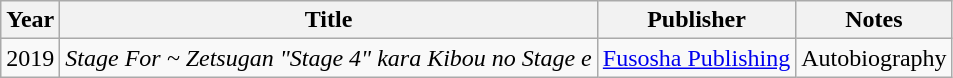<table class="wikitable">
<tr>
<th>Year</th>
<th>Title</th>
<th>Publisher</th>
<th>Notes</th>
</tr>
<tr>
<td>2019</td>
<td><em>Stage For ~ Zetsugan "Stage 4" kara Kibou no Stage e</em></td>
<td><a href='#'>Fusosha Publishing</a></td>
<td>Autobiography</td>
</tr>
</table>
